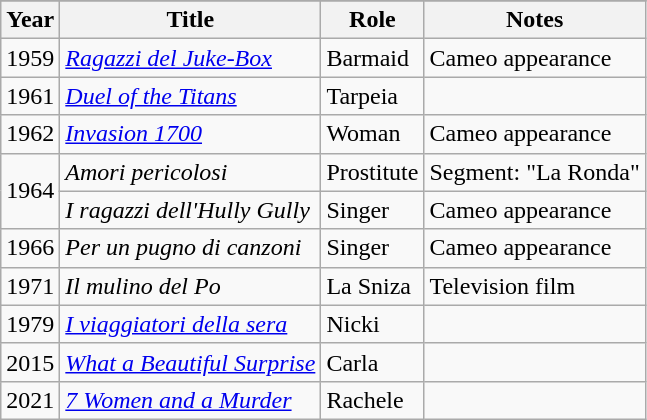<table class="wikitable">
<tr>
</tr>
<tr>
<th>Year</th>
<th>Title</th>
<th>Role</th>
<th>Notes</th>
</tr>
<tr>
<td>1959</td>
<td><em><a href='#'>Ragazzi del Juke-Box</a></em></td>
<td>Barmaid</td>
<td>Cameo appearance</td>
</tr>
<tr>
<td>1961</td>
<td><em><a href='#'>Duel of the Titans</a></em></td>
<td>Tarpeia</td>
<td></td>
</tr>
<tr>
<td>1962</td>
<td><em><a href='#'>Invasion 1700</a></em></td>
<td>Woman</td>
<td>Cameo appearance</td>
</tr>
<tr>
<td rowspan="2">1964</td>
<td><em>Amori pericolosi</em></td>
<td>Prostitute</td>
<td>Segment: "La Ronda"</td>
</tr>
<tr>
<td><em>I ragazzi dell'Hully Gully</em></td>
<td>Singer</td>
<td>Cameo appearance</td>
</tr>
<tr>
<td>1966</td>
<td><em>Per un pugno di canzoni</em></td>
<td>Singer</td>
<td>Cameo appearance</td>
</tr>
<tr>
<td>1971</td>
<td><em>Il mulino del Po</em></td>
<td>La Sniza</td>
<td>Television film</td>
</tr>
<tr>
<td>1979</td>
<td><em><a href='#'>I viaggiatori della sera</a></em></td>
<td>Nicki</td>
<td></td>
</tr>
<tr>
<td>2015</td>
<td><em><a href='#'>What a Beautiful Surprise</a></em></td>
<td>Carla</td>
<td></td>
</tr>
<tr>
<td>2021</td>
<td><em><a href='#'>7 Women and a Murder</a></em></td>
<td>Rachele</td>
<td></td>
</tr>
</table>
